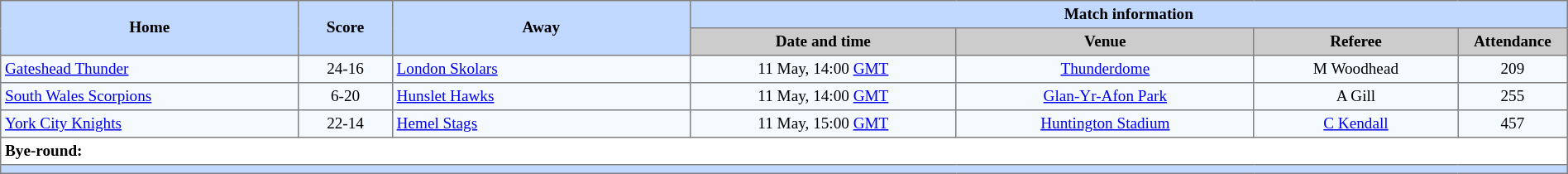<table border=1 style="border-collapse:collapse; font-size:80%; text-align:center;" cellpadding=3 cellspacing=0 width=100%>
<tr bgcolor=#C1D8FF>
<th rowspan=2 width=19%>Home</th>
<th rowspan=2 width=6%>Score</th>
<th rowspan=2 width=19%>Away</th>
<th colspan=6>Match information</th>
</tr>
<tr bgcolor=#CCCCCC>
<th width=17%>Date and time</th>
<th width=19%>Venue</th>
<th width=13%>Referee</th>
<th width=7%>Attendance</th>
</tr>
<tr bgcolor=#F5FAFF>
<td align=left> <a href='#'>Gateshead Thunder</a></td>
<td>24-16</td>
<td align=left> <a href='#'>London Skolars</a></td>
<td>11 May, 14:00 <a href='#'>GMT</a></td>
<td><a href='#'>Thunderdome</a></td>
<td>M Woodhead</td>
<td>209</td>
</tr>
<tr bgcolor=#F5FAFF>
<td align=left> <a href='#'>South Wales Scorpions</a></td>
<td>6-20</td>
<td align=left> <a href='#'>Hunslet Hawks</a></td>
<td>11 May, 14:00 <a href='#'>GMT</a></td>
<td><a href='#'>Glan-Yr-Afon Park</a></td>
<td>A Gill</td>
<td>255</td>
</tr>
<tr bgcolor=#F5FAFF>
<td align=left> <a href='#'>York City Knights</a></td>
<td>22-14</td>
<td align=left> <a href='#'>Hemel Stags</a></td>
<td>11 May, 15:00 <a href='#'>GMT</a></td>
<td><a href='#'>Huntington Stadium</a></td>
<td><a href='#'>C Kendall</a></td>
<td>457</td>
</tr>
<tr>
<td colspan="7" align="left"><strong>Bye-round:</strong></td>
</tr>
<tr bgcolor=#C1D8FF>
<th colspan=12></th>
</tr>
</table>
